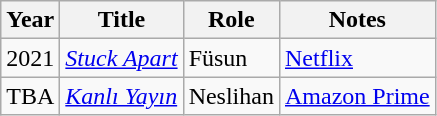<table class="wikitable">
<tr>
<th>Year</th>
<th>Title</th>
<th>Role</th>
<th>Notes</th>
</tr>
<tr>
<td>2021</td>
<td><em><a href='#'>Stuck Apart</a></em></td>
<td>Füsun</td>
<td><a href='#'>Netflix</a></td>
</tr>
<tr>
<td>TBA</td>
<td><em><a href='#'>Kanlı Yayın</a></em></td>
<td>Neslihan</td>
<td><a href='#'>Amazon Prime</a></td>
</tr>
</table>
